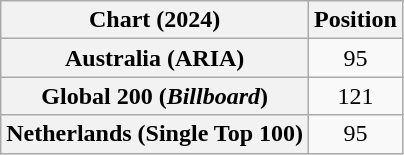<table class="wikitable sortable plainrowheaders" style="text-align:center">
<tr>
<th scope="col">Chart (2024)</th>
<th scope="col">Position</th>
</tr>
<tr>
<th scope="row">Australia (ARIA)</th>
<td>95</td>
</tr>
<tr>
<th scope="row">Global 200 (<em>Billboard</em>)</th>
<td>121</td>
</tr>
<tr>
<th scope="row">Netherlands (Single Top 100)</th>
<td>95</td>
</tr>
</table>
